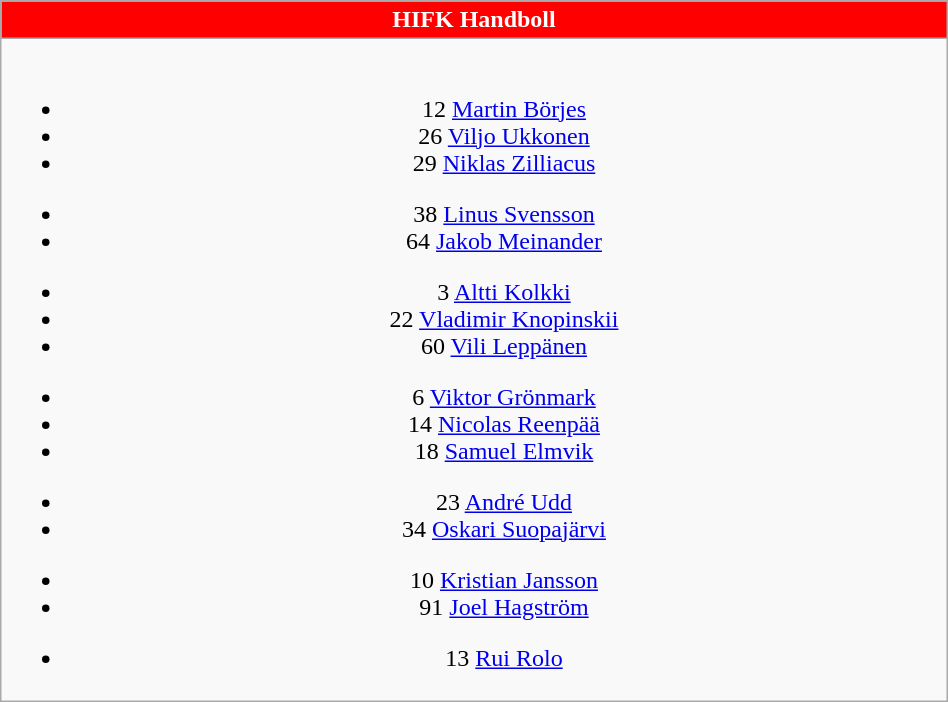<table class="wikitable" style="font-size:100%; text-align:center; width:50%">
<tr>
<th colspan=5 style="background-color:#FF0000;color:white;text-align:center;"> HIFK Handboll</th>
</tr>
<tr>
<td><br>
<ul><li>12  <a href='#'>Martin Börjes</a></li><li>26  <a href='#'>Viljo Ukkonen</a></li><li>29  <a href='#'>Niklas Zilliacus</a></li></ul><ul><li>38  <a href='#'>Linus Svensson</a></li><li>64  <a href='#'>Jakob Meinander</a></li></ul><ul><li>3  <a href='#'>Altti Kolkki</a></li><li>22  <a href='#'>Vladimir Knopinskii</a></li><li>60  <a href='#'>Vili Leppänen</a></li></ul><ul><li>6  <a href='#'>Viktor Grönmark</a></li><li>14  <a href='#'>Nicolas Reenpää</a></li><li>18  <a href='#'>Samuel Elmvik</a></li></ul><ul><li>23  <a href='#'>André Udd</a></li><li>34  <a href='#'>Oskari Suopajärvi</a></li></ul><ul><li>10  <a href='#'>Kristian Jansson</a></li><li>91  <a href='#'>Joel Hagström</a></li></ul><ul><li>13  <a href='#'>Rui Rolo</a></li></ul></td>
</tr>
</table>
